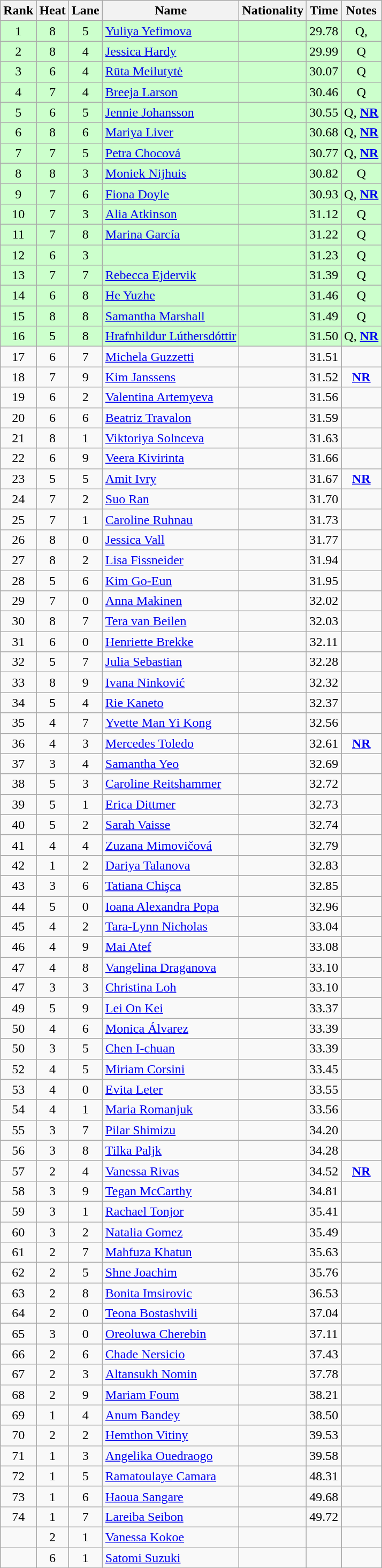<table class="wikitable sortable" style="text-align:center">
<tr>
<th>Rank</th>
<th>Heat</th>
<th>Lane</th>
<th>Name</th>
<th>Nationality</th>
<th>Time</th>
<th>Notes</th>
</tr>
<tr bgcolor=#ccffcc>
<td>1</td>
<td>8</td>
<td>5</td>
<td align=left><a href='#'>Yuliya Yefimova</a></td>
<td align=left></td>
<td>29.78</td>
<td>Q, </td>
</tr>
<tr bgcolor=#ccffcc>
<td>2</td>
<td>8</td>
<td>4</td>
<td align=left><a href='#'>Jessica Hardy</a></td>
<td align=left></td>
<td>29.99</td>
<td>Q</td>
</tr>
<tr bgcolor=#ccffcc>
<td>3</td>
<td>6</td>
<td>4</td>
<td align=left><a href='#'>Rūta Meilutytė</a></td>
<td align=left></td>
<td>30.07</td>
<td>Q</td>
</tr>
<tr bgcolor=#ccffcc>
<td>4</td>
<td>7</td>
<td>4</td>
<td align=left><a href='#'>Breeja Larson</a></td>
<td align=left></td>
<td>30.46</td>
<td>Q</td>
</tr>
<tr bgcolor=#ccffcc>
<td>5</td>
<td>6</td>
<td>5</td>
<td align=left><a href='#'>Jennie Johansson</a></td>
<td align=left></td>
<td>30.55</td>
<td>Q, <strong><a href='#'>NR</a></strong></td>
</tr>
<tr bgcolor=#ccffcc>
<td>6</td>
<td>8</td>
<td>6</td>
<td align=left><a href='#'>Mariya Liver</a></td>
<td align=left></td>
<td>30.68</td>
<td>Q, <strong><a href='#'>NR</a></strong></td>
</tr>
<tr bgcolor=#ccffcc>
<td>7</td>
<td>7</td>
<td>5</td>
<td align=left><a href='#'>Petra Chocová</a></td>
<td align=left></td>
<td>30.77</td>
<td>Q, <strong><a href='#'>NR</a></strong></td>
</tr>
<tr bgcolor=#ccffcc>
<td>8</td>
<td>8</td>
<td>3</td>
<td align=left><a href='#'>Moniek Nijhuis</a></td>
<td align=left></td>
<td>30.82</td>
<td>Q</td>
</tr>
<tr bgcolor=#ccffcc>
<td>9</td>
<td>7</td>
<td>6</td>
<td align=left><a href='#'>Fiona Doyle</a></td>
<td align=left></td>
<td>30.93</td>
<td>Q, <strong><a href='#'>NR</a></strong></td>
</tr>
<tr bgcolor=#ccffcc>
<td>10</td>
<td>7</td>
<td>3</td>
<td align=left><a href='#'>Alia Atkinson</a></td>
<td align=left></td>
<td>31.12</td>
<td>Q</td>
</tr>
<tr bgcolor=#ccffcc>
<td>11</td>
<td>7</td>
<td>8</td>
<td align=left><a href='#'>Marina García</a></td>
<td align=left></td>
<td>31.22</td>
<td>Q</td>
</tr>
<tr bgcolor=#ccffcc>
<td>12</td>
<td>6</td>
<td>3</td>
<td align=left></td>
<td align=left></td>
<td>31.23</td>
<td>Q</td>
</tr>
<tr bgcolor=#ccffcc>
<td>13</td>
<td>7</td>
<td>7</td>
<td align=left><a href='#'>Rebecca Ejdervik</a></td>
<td align=left></td>
<td>31.39</td>
<td>Q</td>
</tr>
<tr bgcolor=#ccffcc>
<td>14</td>
<td>6</td>
<td>8</td>
<td align=left><a href='#'>He Yuzhe</a></td>
<td align=left></td>
<td>31.46</td>
<td>Q</td>
</tr>
<tr bgcolor=#ccffcc>
<td>15</td>
<td>8</td>
<td>8</td>
<td align=left><a href='#'>Samantha Marshall</a></td>
<td align=left></td>
<td>31.49</td>
<td>Q</td>
</tr>
<tr bgcolor=#ccffcc>
<td>16</td>
<td>5</td>
<td>8</td>
<td align=left><a href='#'>Hrafnhildur Lúthersdóttir</a></td>
<td align=left></td>
<td>31.50</td>
<td>Q, <strong><a href='#'>NR</a></strong></td>
</tr>
<tr>
<td>17</td>
<td>6</td>
<td>7</td>
<td align=left><a href='#'>Michela Guzzetti</a></td>
<td align=left></td>
<td>31.51</td>
<td></td>
</tr>
<tr>
<td>18</td>
<td>7</td>
<td>9</td>
<td align=left><a href='#'>Kim Janssens</a></td>
<td align=left></td>
<td>31.52</td>
<td><strong><a href='#'>NR</a></strong></td>
</tr>
<tr>
<td>19</td>
<td>6</td>
<td>2</td>
<td align=left><a href='#'>Valentina Artemyeva</a></td>
<td align=left></td>
<td>31.56</td>
<td></td>
</tr>
<tr>
<td>20</td>
<td>6</td>
<td>6</td>
<td align=left><a href='#'>Beatriz Travalon</a></td>
<td align=left></td>
<td>31.59</td>
<td></td>
</tr>
<tr>
<td>21</td>
<td>8</td>
<td>1</td>
<td align=left><a href='#'>Viktoriya Solnceva</a></td>
<td align=left></td>
<td>31.63</td>
<td></td>
</tr>
<tr>
<td>22</td>
<td>6</td>
<td>9</td>
<td align=left><a href='#'>Veera Kivirinta</a></td>
<td align=left></td>
<td>31.66</td>
<td></td>
</tr>
<tr>
<td>23</td>
<td>5</td>
<td>5</td>
<td align=left><a href='#'>Amit Ivry</a></td>
<td align=left></td>
<td>31.67</td>
<td><strong><a href='#'>NR</a></strong></td>
</tr>
<tr>
<td>24</td>
<td>7</td>
<td>2</td>
<td align=left><a href='#'>Suo Ran</a></td>
<td align=left></td>
<td>31.70</td>
<td></td>
</tr>
<tr>
<td>25</td>
<td>7</td>
<td>1</td>
<td align=left><a href='#'>Caroline Ruhnau</a></td>
<td align=left></td>
<td>31.73</td>
<td></td>
</tr>
<tr>
<td>26</td>
<td>8</td>
<td>0</td>
<td align=left><a href='#'>Jessica Vall</a></td>
<td align=left></td>
<td>31.77</td>
<td></td>
</tr>
<tr>
<td>27</td>
<td>8</td>
<td>2</td>
<td align=left><a href='#'>Lisa Fissneider</a></td>
<td align=left></td>
<td>31.94</td>
<td></td>
</tr>
<tr>
<td>28</td>
<td>5</td>
<td>6</td>
<td align=left><a href='#'>Kim Go-Eun</a></td>
<td align=left></td>
<td>31.95</td>
<td></td>
</tr>
<tr>
<td>29</td>
<td>7</td>
<td>0</td>
<td align=left><a href='#'>Anna Makinen</a></td>
<td align=left></td>
<td>32.02</td>
<td></td>
</tr>
<tr>
<td>30</td>
<td>8</td>
<td>7</td>
<td align=left><a href='#'>Tera van Beilen</a></td>
<td align=left></td>
<td>32.03</td>
<td></td>
</tr>
<tr>
<td>31</td>
<td>6</td>
<td>0</td>
<td align=left><a href='#'>Henriette Brekke</a></td>
<td align=left></td>
<td>32.11</td>
<td></td>
</tr>
<tr>
<td>32</td>
<td>5</td>
<td>7</td>
<td align=left><a href='#'>Julia Sebastian</a></td>
<td align=left></td>
<td>32.28</td>
<td></td>
</tr>
<tr>
<td>33</td>
<td>8</td>
<td>9</td>
<td align=left><a href='#'>Ivana Ninković</a></td>
<td align=left></td>
<td>32.32</td>
<td></td>
</tr>
<tr>
<td>34</td>
<td>5</td>
<td>4</td>
<td align=left><a href='#'>Rie Kaneto</a></td>
<td align=left></td>
<td>32.37</td>
<td></td>
</tr>
<tr>
<td>35</td>
<td>4</td>
<td>7</td>
<td align=left><a href='#'>Yvette Man Yi Kong</a></td>
<td align=left></td>
<td>32.56</td>
<td></td>
</tr>
<tr>
<td>36</td>
<td>4</td>
<td>3</td>
<td align=left><a href='#'>Mercedes Toledo</a></td>
<td align=left></td>
<td>32.61</td>
<td><strong><a href='#'>NR</a></strong></td>
</tr>
<tr>
<td>37</td>
<td>3</td>
<td>4</td>
<td align=left><a href='#'>Samantha Yeo</a></td>
<td align=left></td>
<td>32.69</td>
<td></td>
</tr>
<tr>
<td>38</td>
<td>5</td>
<td>3</td>
<td align=left><a href='#'>Caroline Reitshammer</a></td>
<td align=left></td>
<td>32.72</td>
<td></td>
</tr>
<tr>
<td>39</td>
<td>5</td>
<td>1</td>
<td align=left><a href='#'>Erica Dittmer</a></td>
<td align=left></td>
<td>32.73</td>
<td></td>
</tr>
<tr>
<td>40</td>
<td>5</td>
<td>2</td>
<td align=left><a href='#'>Sarah Vaisse</a></td>
<td align=left></td>
<td>32.74</td>
<td></td>
</tr>
<tr>
<td>41</td>
<td>4</td>
<td>4</td>
<td align=left><a href='#'>Zuzana Mimovičová</a></td>
<td align=left></td>
<td>32.79</td>
<td></td>
</tr>
<tr>
<td>42</td>
<td>1</td>
<td>2</td>
<td align=left><a href='#'>Dariya Talanova</a></td>
<td align=left></td>
<td>32.83</td>
<td></td>
</tr>
<tr>
<td>43</td>
<td>3</td>
<td>6</td>
<td align=left><a href='#'>Tatiana Chişca</a></td>
<td align=left></td>
<td>32.85</td>
<td></td>
</tr>
<tr>
<td>44</td>
<td>5</td>
<td>0</td>
<td align=left><a href='#'>Ioana Alexandra Popa</a></td>
<td align=left></td>
<td>32.96</td>
<td></td>
</tr>
<tr>
<td>45</td>
<td>4</td>
<td>2</td>
<td align=left><a href='#'>Tara-Lynn Nicholas</a></td>
<td align=left></td>
<td>33.04</td>
<td></td>
</tr>
<tr>
<td>46</td>
<td>4</td>
<td>9</td>
<td align=left><a href='#'>Mai Atef</a></td>
<td align=left></td>
<td>33.08</td>
<td></td>
</tr>
<tr>
<td>47</td>
<td>4</td>
<td>8</td>
<td align=left><a href='#'>Vangelina Draganova</a></td>
<td align=left></td>
<td>33.10</td>
<td></td>
</tr>
<tr>
<td>47</td>
<td>3</td>
<td>3</td>
<td align=left><a href='#'>Christina Loh</a></td>
<td align=left></td>
<td>33.10</td>
<td></td>
</tr>
<tr>
<td>49</td>
<td>5</td>
<td>9</td>
<td align=left><a href='#'>Lei On Kei</a></td>
<td align=left></td>
<td>33.37</td>
<td></td>
</tr>
<tr>
<td>50</td>
<td>4</td>
<td>6</td>
<td align=left><a href='#'>Monica Álvarez</a></td>
<td align=left></td>
<td>33.39</td>
<td></td>
</tr>
<tr>
<td>50</td>
<td>3</td>
<td>5</td>
<td align=left><a href='#'>Chen I-chuan</a></td>
<td align=left></td>
<td>33.39</td>
<td></td>
</tr>
<tr>
<td>52</td>
<td>4</td>
<td>5</td>
<td align=left><a href='#'>Miriam Corsini</a></td>
<td align=left></td>
<td>33.45</td>
<td></td>
</tr>
<tr>
<td>53</td>
<td>4</td>
<td>0</td>
<td align=left><a href='#'>Evita Leter</a></td>
<td align=left></td>
<td>33.55</td>
<td></td>
</tr>
<tr>
<td>54</td>
<td>4</td>
<td>1</td>
<td align=left><a href='#'>Maria Romanjuk</a></td>
<td align=left></td>
<td>33.56</td>
<td></td>
</tr>
<tr>
<td>55</td>
<td>3</td>
<td>7</td>
<td align=left><a href='#'>Pilar Shimizu</a></td>
<td align=left></td>
<td>34.20</td>
<td></td>
</tr>
<tr>
<td>56</td>
<td>3</td>
<td>8</td>
<td align=left><a href='#'>Tilka Paljk</a></td>
<td align=left></td>
<td>34.28</td>
<td></td>
</tr>
<tr>
<td>57</td>
<td>2</td>
<td>4</td>
<td align=left><a href='#'>Vanessa Rivas</a></td>
<td align=left></td>
<td>34.52</td>
<td><strong><a href='#'>NR</a></strong></td>
</tr>
<tr>
<td>58</td>
<td>3</td>
<td>9</td>
<td align=left><a href='#'>Tegan McCarthy</a></td>
<td align=left></td>
<td>34.81</td>
<td></td>
</tr>
<tr>
<td>59</td>
<td>3</td>
<td>1</td>
<td align=left><a href='#'>Rachael Tonjor</a></td>
<td align=left></td>
<td>35.41</td>
<td></td>
</tr>
<tr>
<td>60</td>
<td>3</td>
<td>2</td>
<td align=left><a href='#'>Natalia Gomez</a></td>
<td align=left></td>
<td>35.49</td>
<td></td>
</tr>
<tr>
<td>61</td>
<td>2</td>
<td>7</td>
<td align=left><a href='#'>Mahfuza Khatun</a></td>
<td align=left></td>
<td>35.63</td>
<td></td>
</tr>
<tr>
<td>62</td>
<td>2</td>
<td>5</td>
<td align=left><a href='#'>Shne Joachim</a></td>
<td align=left></td>
<td>35.76</td>
<td></td>
</tr>
<tr>
<td>63</td>
<td>2</td>
<td>8</td>
<td align=left><a href='#'>Bonita Imsirovic</a></td>
<td align=left></td>
<td>36.53</td>
<td></td>
</tr>
<tr>
<td>64</td>
<td>2</td>
<td>0</td>
<td align=left><a href='#'>Teona Bostashvili</a></td>
<td align=left></td>
<td>37.04</td>
<td></td>
</tr>
<tr>
<td>65</td>
<td>3</td>
<td>0</td>
<td align=left><a href='#'>Oreoluwa Cherebin</a></td>
<td align=left></td>
<td>37.11</td>
<td></td>
</tr>
<tr>
<td>66</td>
<td>2</td>
<td>6</td>
<td align=left><a href='#'>Chade Nersicio</a></td>
<td align=left></td>
<td>37.43</td>
<td></td>
</tr>
<tr>
<td>67</td>
<td>2</td>
<td>3</td>
<td align=left><a href='#'>Altansukh Nomin</a></td>
<td align=left></td>
<td>37.78</td>
<td></td>
</tr>
<tr>
<td>68</td>
<td>2</td>
<td>9</td>
<td align=left><a href='#'>Mariam Foum</a></td>
<td align=left></td>
<td>38.21</td>
<td></td>
</tr>
<tr>
<td>69</td>
<td>1</td>
<td>4</td>
<td align=left><a href='#'>Anum Bandey</a></td>
<td align=left></td>
<td>38.50</td>
<td></td>
</tr>
<tr>
<td>70</td>
<td>2</td>
<td>2</td>
<td align=left><a href='#'>Hemthon Vitiny</a></td>
<td align=left></td>
<td>39.53</td>
<td></td>
</tr>
<tr>
<td>71</td>
<td>1</td>
<td>3</td>
<td align=left><a href='#'>Angelika Ouedraogo</a></td>
<td align=left></td>
<td>39.58</td>
<td></td>
</tr>
<tr>
<td>72</td>
<td>1</td>
<td>5</td>
<td align=left><a href='#'>Ramatoulaye Camara</a></td>
<td align=left></td>
<td>48.31</td>
<td></td>
</tr>
<tr>
<td>73</td>
<td>1</td>
<td>6</td>
<td align=left><a href='#'>Haoua Sangare</a></td>
<td align=left></td>
<td>49.68</td>
<td></td>
</tr>
<tr>
<td>74</td>
<td>1</td>
<td>7</td>
<td align=left><a href='#'>Lareiba Seibon</a></td>
<td align=left></td>
<td>49.72</td>
<td></td>
</tr>
<tr>
<td></td>
<td>2</td>
<td>1</td>
<td align=left><a href='#'>Vanessa Kokoe</a></td>
<td align=left></td>
<td></td>
<td></td>
</tr>
<tr>
<td></td>
<td>6</td>
<td>1</td>
<td align=left><a href='#'>Satomi Suzuki</a></td>
<td align=left></td>
<td></td>
<td></td>
</tr>
</table>
